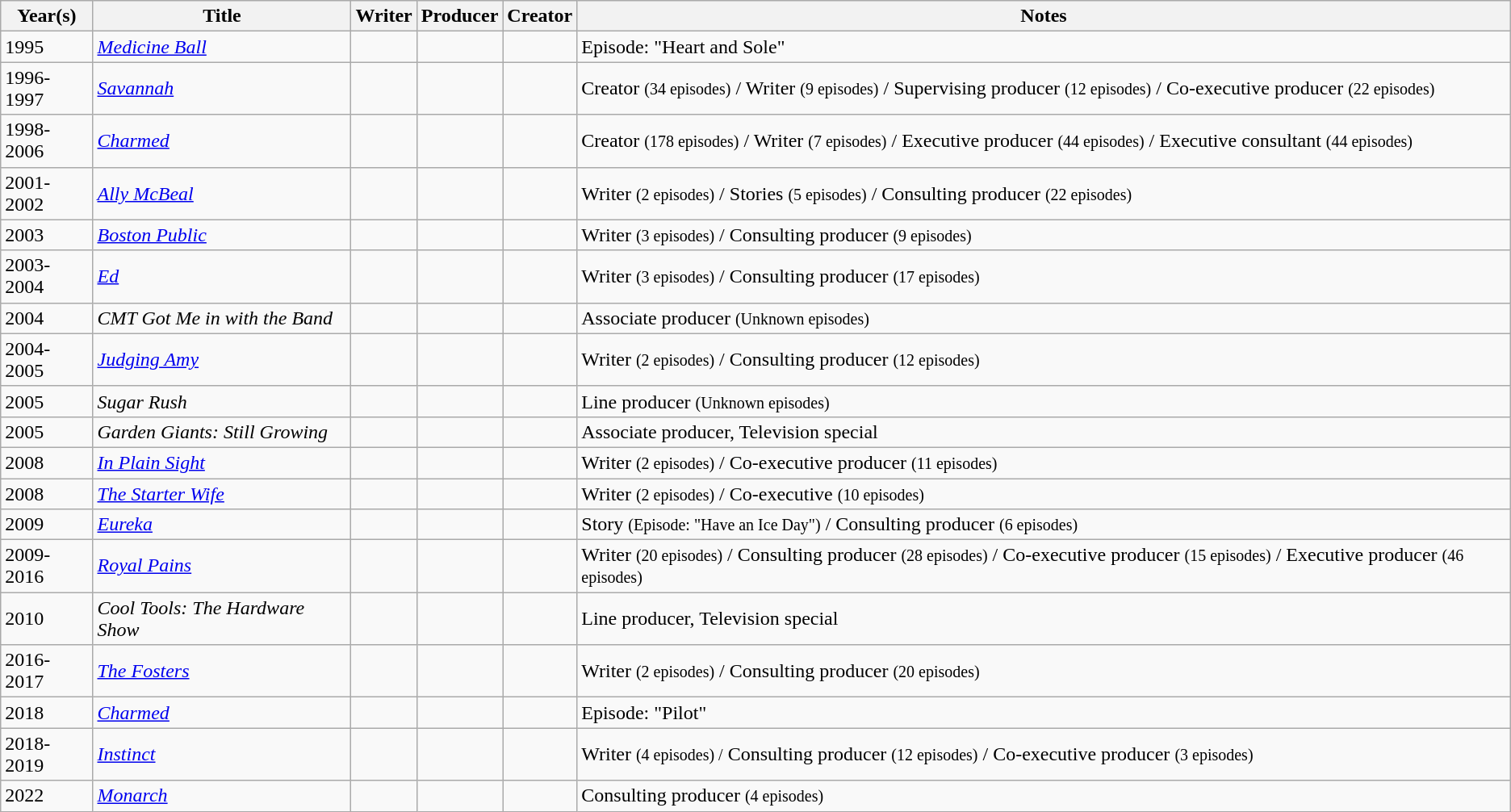<table class="wikitable">
<tr>
<th>Year(s)</th>
<th>Title</th>
<th>Writer</th>
<th>Producer</th>
<th>Creator</th>
<th>Notes</th>
</tr>
<tr>
<td>1995</td>
<td><em><a href='#'>Medicine Ball</a></em></td>
<td></td>
<td></td>
<td></td>
<td>Episode: "Heart and Sole"</td>
</tr>
<tr>
<td>1996-1997</td>
<td><em><a href='#'>Savannah</a></em></td>
<td></td>
<td></td>
<td></td>
<td>Creator <small>(34 episodes)</small>  / Writer <small>(9 episodes)</small> / Supervising producer <small>(12 episodes)</small> / Co-executive producer <small>(22 episodes)</small></td>
</tr>
<tr>
<td>1998-2006</td>
<td><em><a href='#'>Charmed</a></em></td>
<td></td>
<td></td>
<td></td>
<td>Creator <small>(178 episodes)</small> / Writer <small>(7 episodes)</small> / Executive producer <small>(44 episodes)</small> / Executive consultant <small>(44 episodes)</small></td>
</tr>
<tr>
<td>2001-2002</td>
<td><em><a href='#'>Ally McBeal</a></em></td>
<td></td>
<td></td>
<td></td>
<td>Writer <small>(2 episodes)</small> / Stories <small>(5 episodes)</small> / Consulting producer <small>(22 episodes)</small></td>
</tr>
<tr>
<td>2003</td>
<td><em><a href='#'>Boston Public</a></em></td>
<td></td>
<td></td>
<td></td>
<td>Writer <small>(3 episodes)</small> / Consulting producer <small>(9 episodes)</small></td>
</tr>
<tr>
<td>2003-2004</td>
<td><em><a href='#'>Ed</a></em></td>
<td></td>
<td></td>
<td></td>
<td>Writer <small>(3 episodes)</small> / Consulting producer <small>(17 episodes)</small></td>
</tr>
<tr>
<td>2004</td>
<td><em>CMT Got Me in with the Band</em></td>
<td></td>
<td></td>
<td></td>
<td>Associate producer <small>(Unknown episodes)</small></td>
</tr>
<tr>
<td>2004-2005</td>
<td><em><a href='#'>Judging Amy</a></em></td>
<td></td>
<td></td>
<td></td>
<td>Writer <small>(2 episodes)</small> / Consulting producer <small>(12 episodes)</small></td>
</tr>
<tr>
<td>2005</td>
<td><em>Sugar Rush</em></td>
<td></td>
<td></td>
<td></td>
<td>Line producer <small>(Unknown episodes)</small></td>
</tr>
<tr>
<td>2005</td>
<td><em>Garden Giants: Still Growing</em></td>
<td></td>
<td></td>
<td></td>
<td>Associate producer, Television special</td>
</tr>
<tr>
<td>2008</td>
<td><em><a href='#'>In Plain Sight</a></em></td>
<td></td>
<td></td>
<td></td>
<td>Writer <small>(2 episodes)</small> / Co-executive producer <small>(11 episodes)</small></td>
</tr>
<tr>
<td>2008</td>
<td><em><a href='#'>The Starter Wife</a></em></td>
<td></td>
<td></td>
<td></td>
<td>Writer <small>(2 episodes)</small> / Co-executive <small>(10 episodes)</small></td>
</tr>
<tr>
<td>2009</td>
<td><em><a href='#'>Eureka</a></em></td>
<td></td>
<td></td>
<td></td>
<td>Story <small>(Episode: "Have an Ice Day")</small> / Consulting producer <small>(6 episodes)</small></td>
</tr>
<tr>
<td>2009-2016</td>
<td><em><a href='#'>Royal Pains</a></em></td>
<td></td>
<td></td>
<td></td>
<td>Writer <small>(20 episodes)</small> / Consulting producer <small>(28 episodes)</small> / Co-executive producer <small>(15 episodes)</small> / Executive producer <small>(46 episodes)</small></td>
</tr>
<tr>
<td>2010</td>
<td><em>Cool Tools: The Hardware Show</em></td>
<td></td>
<td></td>
<td></td>
<td>Line producer, Television special</td>
</tr>
<tr>
<td>2016-2017</td>
<td><em><a href='#'>The Fosters</a></em></td>
<td></td>
<td></td>
<td></td>
<td>Writer <small>(2 episodes)</small> / Consulting producer <small>(20 episodes)</small></td>
</tr>
<tr>
<td>2018</td>
<td><a href='#'><em>Charmed</em></a></td>
<td></td>
<td></td>
<td></td>
<td>Episode: "Pilot"</td>
</tr>
<tr>
<td>2018-2019</td>
<td><em><a href='#'>Instinct</a></em></td>
<td></td>
<td></td>
<td></td>
<td>Writer <small>(4 episodes) /</small> Consulting producer <small>(12 episodes)</small> / Co-executive producer <small>(3 episodes)</small></td>
</tr>
<tr>
<td>2022</td>
<td><em><a href='#'>Monarch</a></em></td>
<td></td>
<td></td>
<td></td>
<td>Consulting producer <small>(4 episodes)</small></td>
</tr>
</table>
